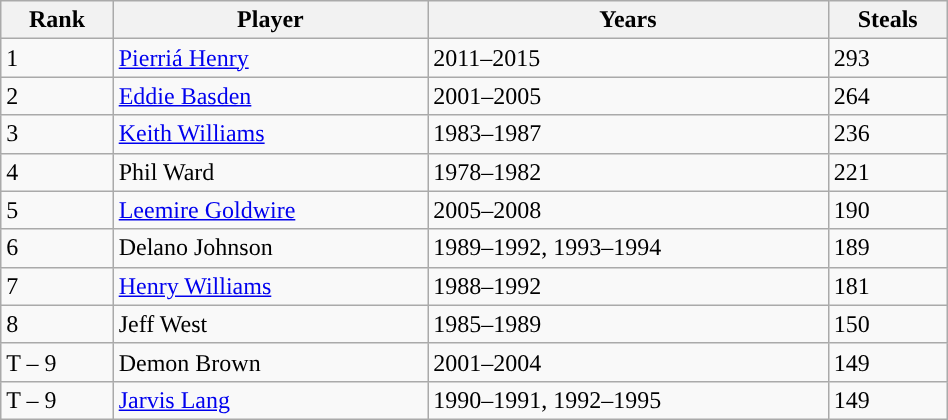<table class="wikitable sortable" style="width: 50%">
<tr>
<th>Rank</th>
<th>Player</th>
<th>Years</th>
<th>Steals</th>
</tr>
<tr>
<td>1</td>
<td><a href='#'>Pierriá Henry</a></td>
<td>2011–2015</td>
<td>293</td>
</tr>
<tr>
<td>2</td>
<td><a href='#'>Eddie Basden</a></td>
<td>2001–2005</td>
<td>264</td>
</tr>
<tr>
<td>3</td>
<td><a href='#'>Keith Williams</a></td>
<td>1983–1987</td>
<td>236</td>
</tr>
<tr>
<td>4</td>
<td>Phil Ward</td>
<td>1978–1982</td>
<td>221</td>
</tr>
<tr>
<td>5</td>
<td><a href='#'>Leemire Goldwire</a></td>
<td>2005–2008</td>
<td>190</td>
</tr>
<tr>
<td>6</td>
<td>Delano Johnson</td>
<td>1989–1992, 1993–1994</td>
<td>189</td>
</tr>
<tr>
<td>7</td>
<td><a href='#'>Henry Williams</a></td>
<td>1988–1992</td>
<td>181</td>
</tr>
<tr>
<td>8</td>
<td>Jeff West</td>
<td>1985–1989</td>
<td>150</td>
</tr>
<tr>
<td>T – 9</td>
<td>Demon Brown</td>
<td>2001–2004</td>
<td>149</td>
</tr>
<tr>
<td>T – 9</td>
<td><a href='#'>Jarvis Lang</a></td>
<td>1990–1991, 1992–1995</td>
<td>149</td>
</tr>
</table>
